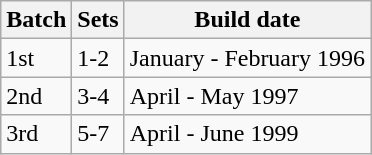<table class="wikitable">
<tr>
<th>Batch</th>
<th>Sets</th>
<th>Build date</th>
</tr>
<tr>
<td>1st</td>
<td>1-2</td>
<td>January - February 1996</td>
</tr>
<tr>
<td>2nd</td>
<td>3-4</td>
<td>April - May 1997</td>
</tr>
<tr>
<td>3rd</td>
<td>5-7</td>
<td>April - June 1999</td>
</tr>
</table>
